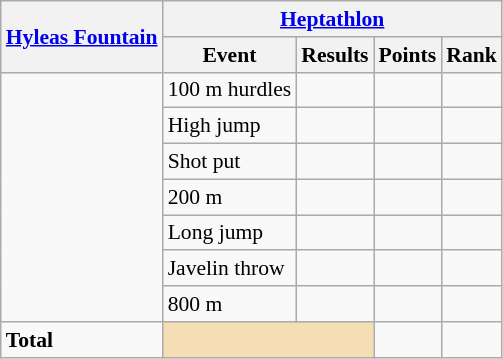<table class=wikitable style="font-size:90%;">
<tr>
<th rowspan="2"><a href='#'>Hyleas Fountain</a></th>
<th colspan="4"><a href='#'>Heptathlon</a></th>
</tr>
<tr>
<th>Event</th>
<th>Results</th>
<th>Points</th>
<th>Rank</th>
</tr>
<tr style="border-top: single;">
<td rowspan="7"></td>
<td>100 m hurdles</td>
<td align=center></td>
<td align=center></td>
<td align=center></td>
</tr>
<tr>
<td>High jump</td>
<td align=center></td>
<td align=center></td>
<td align=center></td>
</tr>
<tr>
<td>Shot put</td>
<td align=center></td>
<td align=center></td>
<td align=center></td>
</tr>
<tr>
<td>200 m</td>
<td align=center></td>
<td align=center></td>
<td align=center></td>
</tr>
<tr>
<td>Long jump</td>
<td align=center></td>
<td align=center></td>
<td align=center></td>
</tr>
<tr>
<td>Javelin throw</td>
<td align=center></td>
<td align=center></td>
<td align=center></td>
</tr>
<tr>
<td>800 m</td>
<td align=center></td>
<td align=center></td>
<td align=center></td>
</tr>
<tr style="border-top: single;">
<td><strong>Total</strong></td>
<td colspan="2" style="background:wheat;"></td>
<td align=center></td>
<td align=center></td>
</tr>
</table>
